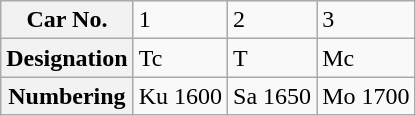<table class="wikitable">
<tr>
<th>Car No.</th>
<td>1</td>
<td>2</td>
<td>3</td>
</tr>
<tr>
<th>Designation</th>
<td>Tc</td>
<td>T</td>
<td>Mc</td>
</tr>
<tr>
<th>Numbering</th>
<td>Ku 1600</td>
<td>Sa 1650</td>
<td>Mo 1700</td>
</tr>
</table>
